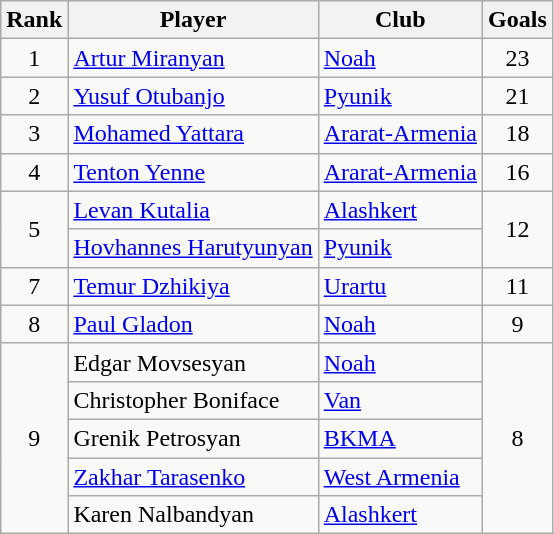<table class="wikitable" style="text-align:center">
<tr>
<th>Rank</th>
<th>Player</th>
<th>Club</th>
<th>Goals</th>
</tr>
<tr>
<td rowspan="1">1</td>
<td align="left"> <a href='#'>Artur Miranyan</a></td>
<td align="left"><a href='#'>Noah</a></td>
<td rowspan="1">23</td>
</tr>
<tr>
<td rowspan="1">2</td>
<td align="left"> <a href='#'>Yusuf Otubanjo</a></td>
<td align="left"><a href='#'>Pyunik</a></td>
<td rowspan="1">21</td>
</tr>
<tr>
<td rowspan="1">3</td>
<td align="left"> <a href='#'>Mohamed Yattara</a></td>
<td align="left"><a href='#'>Ararat-Armenia</a></td>
<td rowspan="1">18</td>
</tr>
<tr>
<td rowspan="1">4</td>
<td align="left"> <a href='#'>Tenton Yenne</a></td>
<td align="left"><a href='#'>Ararat-Armenia</a></td>
<td rowspan="1">16</td>
</tr>
<tr>
<td rowspan="2">5</td>
<td align="left"> <a href='#'>Levan Kutalia</a></td>
<td align="left"><a href='#'>Alashkert</a></td>
<td rowspan="2">12</td>
</tr>
<tr>
<td align="left"> <a href='#'>Hovhannes Harutyunyan</a></td>
<td align="left"><a href='#'>Pyunik</a></td>
</tr>
<tr>
<td rowspan="1">7</td>
<td align="left"> <a href='#'>Temur Dzhikiya</a></td>
<td align="left"><a href='#'>Urartu</a></td>
<td rowspan="1">11</td>
</tr>
<tr>
<td rowspan=1>8</td>
<td align="left"> <a href='#'>Paul Gladon</a></td>
<td align="left"><a href='#'>Noah</a></td>
<td rowspan=1>9</td>
</tr>
<tr>
<td rowspan=5>9</td>
<td align="left"> Edgar Movsesyan</td>
<td align="left"><a href='#'>Noah</a></td>
<td rowspan=5>8</td>
</tr>
<tr>
<td align="left"> Christopher Boniface</td>
<td align="left"><a href='#'>Van</a></td>
</tr>
<tr>
<td align="left"> Grenik Petrosyan</td>
<td align="left"><a href='#'>BKMA</a></td>
</tr>
<tr>
<td align="left"> <a href='#'>Zakhar Tarasenko</a></td>
<td align="left"><a href='#'>West Armenia</a></td>
</tr>
<tr>
<td align="left"> Karen Nalbandyan</td>
<td align="left"><a href='#'>Alashkert</a></td>
</tr>
</table>
